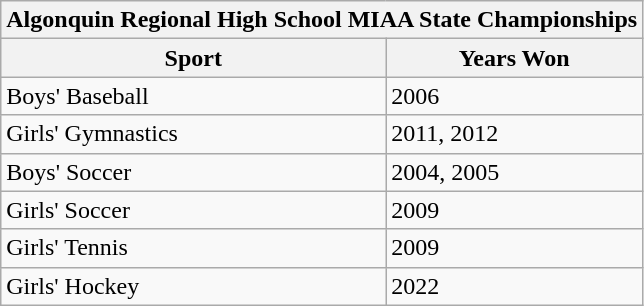<table class="wikitable">
<tr>
<th colspan="4">Algonquin Regional High School MIAA State Championships</th>
</tr>
<tr>
<th>Sport</th>
<th>Years Won</th>
</tr>
<tr>
<td>Boys' Baseball</td>
<td>2006</td>
</tr>
<tr>
<td>Girls' Gymnastics</td>
<td>2011, 2012</td>
</tr>
<tr>
<td>Boys' Soccer</td>
<td>2004, 2005</td>
</tr>
<tr>
<td>Girls' Soccer</td>
<td>2009</td>
</tr>
<tr>
<td>Girls' Tennis</td>
<td>2009</td>
</tr>
<tr>
<td>Girls' Hockey</td>
<td>2022</td>
</tr>
</table>
